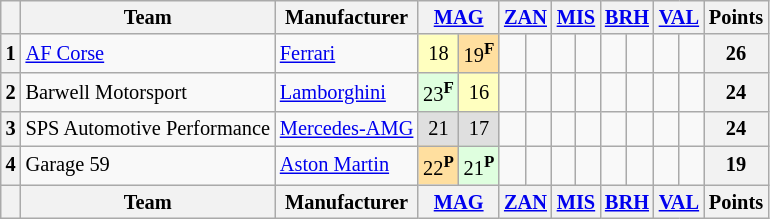<table class="wikitable" style="font-size:85%; text-align:center;">
<tr>
<th></th>
<th>Team</th>
<th>Manufacturer</th>
<th colspan=2><a href='#'>MAG</a><br></th>
<th colspan=2><a href='#'>ZAN</a><br></th>
<th colspan=2><a href='#'>MIS</a><br></th>
<th colspan=2><a href='#'>BRH</a><br></th>
<th colspan=2><a href='#'>VAL</a><br></th>
<th>Points</th>
</tr>
<tr>
<th>1</th>
<td align=left> <a href='#'>AF Corse</a></td>
<td align=left><a href='#'>Ferrari</a></td>
<td style="background:#ffffbf;">18</td>
<td style="background:#ffdf9f;">19<sup><strong>F</strong></sup></td>
<td></td>
<td></td>
<td></td>
<td></td>
<td></td>
<td></td>
<td></td>
<td></td>
<th>26</th>
</tr>
<tr>
<th>2</th>
<td align=left> Barwell Motorsport</td>
<td align=left><a href='#'>Lamborghini</a></td>
<td style="background:#dfffdf;">23<sup><strong>F</strong></sup></td>
<td style="background:#ffffbf;">16</td>
<td></td>
<td></td>
<td></td>
<td></td>
<td></td>
<td></td>
<td></td>
<td></td>
<th>24</th>
</tr>
<tr>
<th>3</th>
<td align=left> SPS Automotive Performance</td>
<td align=left><a href='#'>Mercedes-AMG</a></td>
<td style="background:#dfdfdf;">21</td>
<td style="background:#dfdfdf;">17</td>
<td></td>
<td></td>
<td></td>
<td></td>
<td></td>
<td></td>
<td></td>
<td></td>
<th>24</th>
</tr>
<tr>
<th>4</th>
<td align=left> Garage 59</td>
<td align=left><a href='#'>Aston Martin</a></td>
<td style="background:#ffdf9f;">22<sup><strong>P</strong></sup></td>
<td style="background:#dfffdf;">21<sup><strong>P</strong></sup></td>
<td></td>
<td></td>
<td></td>
<td></td>
<td></td>
<td></td>
<td></td>
<td></td>
<th>19</th>
</tr>
<tr>
<th></th>
<th>Team</th>
<th>Manufacturer</th>
<th colspan=2><a href='#'>MAG</a><br></th>
<th colspan=2><a href='#'>ZAN</a><br></th>
<th colspan=2><a href='#'>MIS</a><br></th>
<th colspan=2><a href='#'>BRH</a><br></th>
<th colspan=2><a href='#'>VAL</a><br></th>
<th>Points</th>
</tr>
</table>
